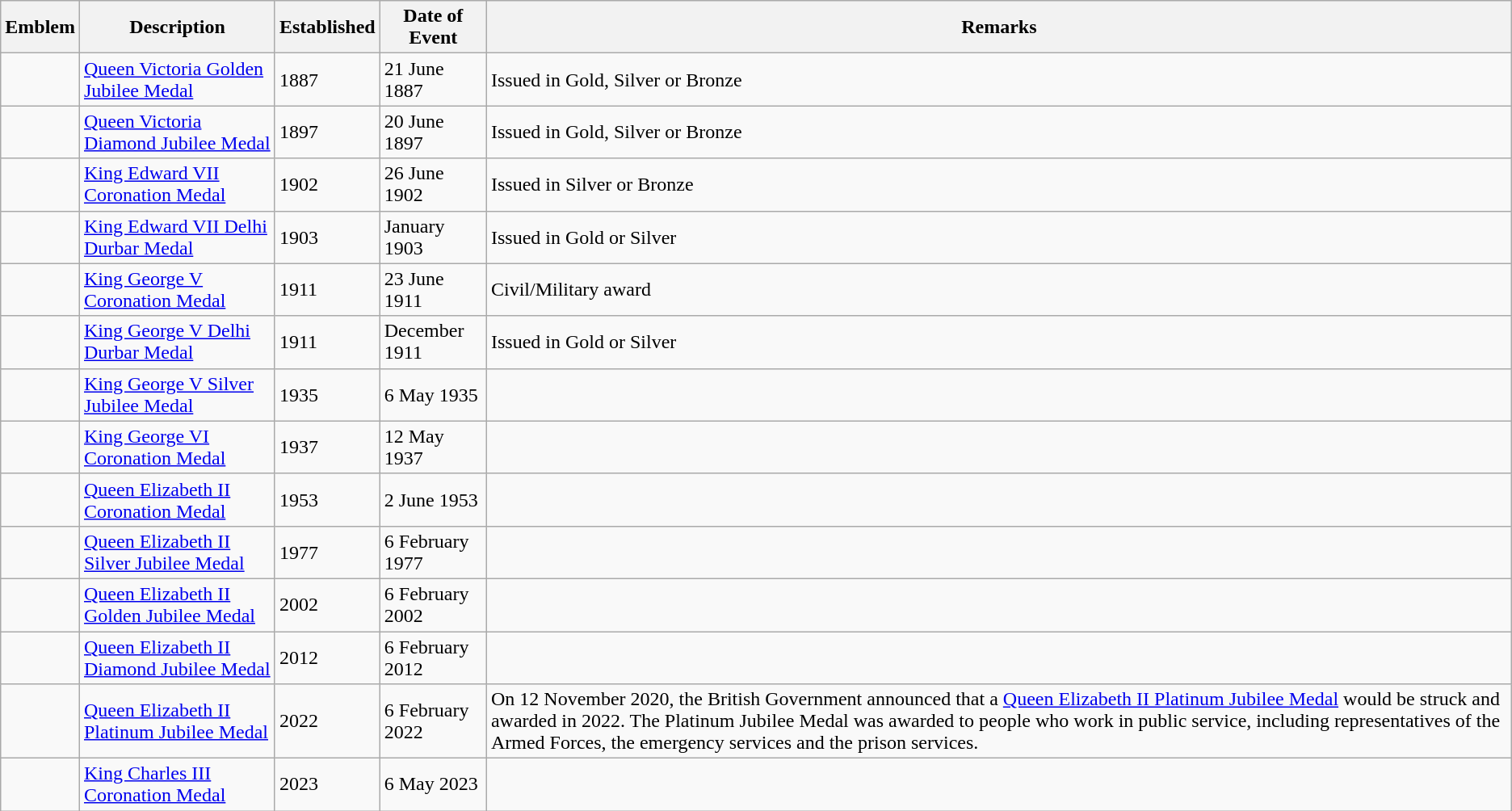<table class="wikitable">
<tr>
<th>Emblem</th>
<th>Description</th>
<th>Established</th>
<th>Date of Event</th>
<th>Remarks</th>
</tr>
<tr>
<td></td>
<td><a href='#'>Queen Victoria Golden Jubilee Medal</a></td>
<td>1887</td>
<td>21 June 1887</td>
<td>Issued in Gold, Silver or Bronze</td>
</tr>
<tr>
<td></td>
<td><a href='#'>Queen Victoria Diamond Jubilee Medal</a></td>
<td>1897</td>
<td>20 June 1897</td>
<td>Issued in Gold, Silver or Bronze</td>
</tr>
<tr>
<td></td>
<td><a href='#'>King Edward VII Coronation Medal</a></td>
<td>1902</td>
<td>26 June 1902</td>
<td>Issued in Silver or Bronze</td>
</tr>
<tr>
<td></td>
<td><a href='#'>King Edward VII Delhi Durbar Medal</a></td>
<td>1903</td>
<td>January 1903</td>
<td>Issued in Gold or Silver</td>
</tr>
<tr>
<td></td>
<td><a href='#'>King George V Coronation Medal</a></td>
<td>1911</td>
<td>23 June 1911</td>
<td>Civil/Military award</td>
</tr>
<tr>
<td></td>
<td><a href='#'>King George V Delhi Durbar Medal</a></td>
<td>1911</td>
<td>December 1911</td>
<td>Issued in Gold or Silver</td>
</tr>
<tr>
<td></td>
<td><a href='#'>King George V Silver Jubilee Medal</a></td>
<td>1935</td>
<td>6 May 1935</td>
<td></td>
</tr>
<tr>
<td></td>
<td><a href='#'>King George VI Coronation Medal</a></td>
<td>1937</td>
<td>12 May 1937</td>
<td></td>
</tr>
<tr>
<td></td>
<td><a href='#'>Queen Elizabeth II Coronation Medal</a></td>
<td>1953</td>
<td>2 June 1953</td>
<td></td>
</tr>
<tr>
<td></td>
<td><a href='#'>Queen Elizabeth II Silver Jubilee Medal</a></td>
<td>1977</td>
<td>6 February 1977</td>
<td></td>
</tr>
<tr>
<td></td>
<td><a href='#'>Queen Elizabeth II Golden Jubilee Medal</a></td>
<td>2002</td>
<td>6 February 2002</td>
<td></td>
</tr>
<tr>
<td></td>
<td><a href='#'>Queen Elizabeth II Diamond Jubilee Medal</a></td>
<td>2012</td>
<td>6 February 2012</td>
<td></td>
</tr>
<tr>
<td></td>
<td><a href='#'>Queen Elizabeth II Platinum Jubilee Medal</a></td>
<td>2022</td>
<td>6 February 2022</td>
<td>On 12 November 2020, the British Government announced that a <a href='#'>Queen Elizabeth II Platinum Jubilee Medal</a> would be struck and awarded in 2022. The Platinum Jubilee Medal was awarded to people who work in public service, including representatives of the Armed Forces, the emergency services and the prison services.</td>
</tr>
<tr>
<td></td>
<td><a href='#'>King Charles III Coronation Medal</a></td>
<td>2023</td>
<td>6 May 2023</td>
<td></td>
</tr>
</table>
